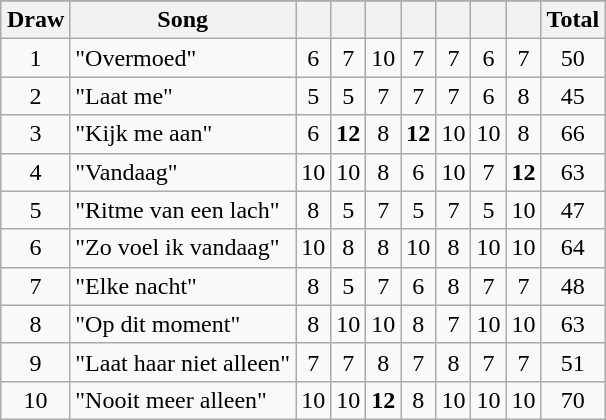<table class="wikitable" style="margin: 1em auto 1em auto; text-align:center">
<tr>
</tr>
<tr>
<th>Draw</th>
<th>Song</th>
<th></th>
<th></th>
<th></th>
<th></th>
<th></th>
<th></th>
<th></th>
<th>Total</th>
</tr>
<tr>
<td>1</td>
<td align="left">"Overmoed"</td>
<td>6</td>
<td>7</td>
<td>10</td>
<td>7</td>
<td>7</td>
<td>6</td>
<td>7</td>
<td>50</td>
</tr>
<tr>
<td>2</td>
<td align="left">"Laat me"</td>
<td>5</td>
<td>5</td>
<td>7</td>
<td>7</td>
<td>7</td>
<td>6</td>
<td>8</td>
<td>45</td>
</tr>
<tr>
<td>3</td>
<td align="left">"Kijk me aan"</td>
<td>6</td>
<td><strong>12</strong></td>
<td>8</td>
<td><strong>12</strong></td>
<td>10</td>
<td>10</td>
<td>8</td>
<td>66</td>
</tr>
<tr>
<td>4</td>
<td align="left">"Vandaag"</td>
<td>10</td>
<td>10</td>
<td>8</td>
<td>6</td>
<td>10</td>
<td>7</td>
<td><strong>12</strong></td>
<td>63</td>
</tr>
<tr>
<td>5</td>
<td align="left">"Ritme van een lach"</td>
<td>8</td>
<td>5</td>
<td>7</td>
<td>5</td>
<td>7</td>
<td>5</td>
<td>10</td>
<td>47</td>
</tr>
<tr>
<td>6</td>
<td align="left">"Zo voel ik vandaag"</td>
<td>10</td>
<td>8</td>
<td>8</td>
<td>10</td>
<td>8</td>
<td>10</td>
<td>10</td>
<td>64</td>
</tr>
<tr>
<td>7</td>
<td align="left">"Elke nacht"</td>
<td>8</td>
<td>5</td>
<td>7</td>
<td>6</td>
<td>8</td>
<td>7</td>
<td>7</td>
<td>48</td>
</tr>
<tr>
<td>8</td>
<td align="left">"Op dit moment"</td>
<td>8</td>
<td>10</td>
<td>10</td>
<td>8</td>
<td>7</td>
<td>10</td>
<td>10</td>
<td>63</td>
</tr>
<tr>
<td>9</td>
<td align="left">"Laat haar niet alleen"</td>
<td>7</td>
<td>7</td>
<td>8</td>
<td>7</td>
<td>8</td>
<td>7</td>
<td>7</td>
<td>51</td>
</tr>
<tr>
<td>10</td>
<td align="left">"Nooit meer alleen"</td>
<td>10</td>
<td>10</td>
<td><strong>12</strong></td>
<td>8</td>
<td>10</td>
<td>10</td>
<td>10</td>
<td>70</td>
</tr>
</table>
